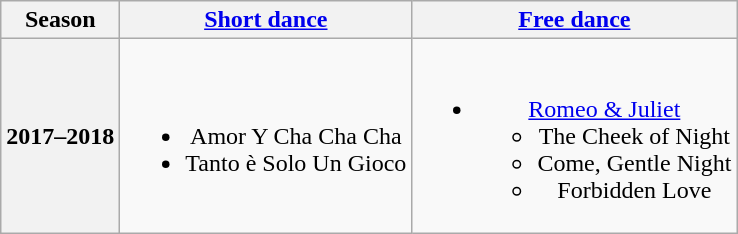<table class=wikitable style=text-align:center>
<tr>
<th>Season</th>
<th><a href='#'>Short dance</a></th>
<th><a href='#'>Free dance</a></th>
</tr>
<tr>
<th>2017–2018 <br> </th>
<td><br><ul><li>Amor Y Cha Cha Cha</li><li>Tanto è Solo Un Gioco <br></li></ul></td>
<td><br><ul><li><a href='#'>Romeo & Juliet</a><ul><li>The Cheek of Night</li><li>Come, Gentle Night</li><li>Forbidden Love <br></li></ul></li></ul></td>
</tr>
</table>
